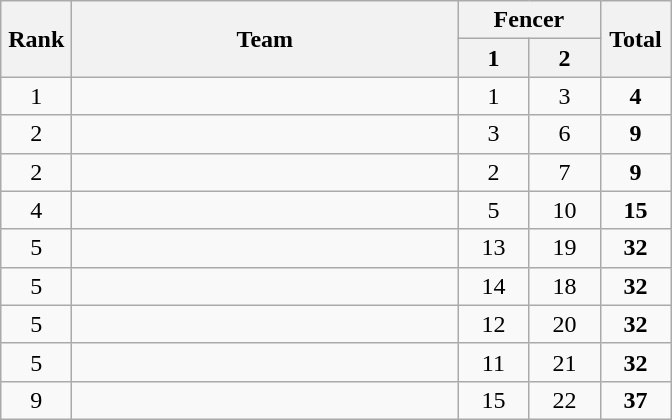<table class=wikitable style="text-align:center">
<tr>
<th rowspan=2 width=40>Rank</th>
<th rowspan=2 width=250>Team</th>
<th colspan=2>Fencer</th>
<th rowspan=2 width=40>Total</th>
</tr>
<tr>
<th width=40>1</th>
<th width=40>2</th>
</tr>
<tr>
<td>1</td>
<td align=left></td>
<td>1</td>
<td>3</td>
<td><strong>4</strong></td>
</tr>
<tr>
<td>2</td>
<td align=left></td>
<td>3</td>
<td>6</td>
<td><strong>9</strong></td>
</tr>
<tr>
<td>2</td>
<td align=left></td>
<td>2</td>
<td>7</td>
<td><strong>9</strong></td>
</tr>
<tr>
<td>4</td>
<td align=left></td>
<td>5</td>
<td>10</td>
<td><strong>15</strong></td>
</tr>
<tr>
<td>5</td>
<td align=left></td>
<td>13</td>
<td>19</td>
<td><strong>32</strong></td>
</tr>
<tr>
<td>5</td>
<td align=left></td>
<td>14</td>
<td>18</td>
<td><strong>32</strong></td>
</tr>
<tr>
<td>5</td>
<td align=left></td>
<td>12</td>
<td>20</td>
<td><strong>32</strong></td>
</tr>
<tr>
<td>5</td>
<td align=left></td>
<td>11</td>
<td>21</td>
<td><strong>32</strong></td>
</tr>
<tr>
<td>9</td>
<td align=left></td>
<td>15</td>
<td>22</td>
<td><strong>37</strong></td>
</tr>
</table>
